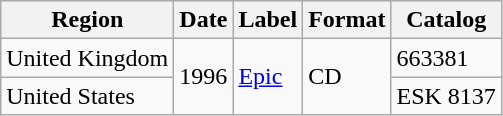<table class="wikitable">
<tr>
<th>Region</th>
<th>Date</th>
<th>Label</th>
<th>Format</th>
<th>Catalog</th>
</tr>
<tr>
<td>United Kingdom</td>
<td rowspan="2">1996</td>
<td rowspan="2"><a href='#'>Epic</a></td>
<td rowspan="2">CD</td>
<td>663381</td>
</tr>
<tr>
<td>United States</td>
<td>ESK 8137</td>
</tr>
</table>
